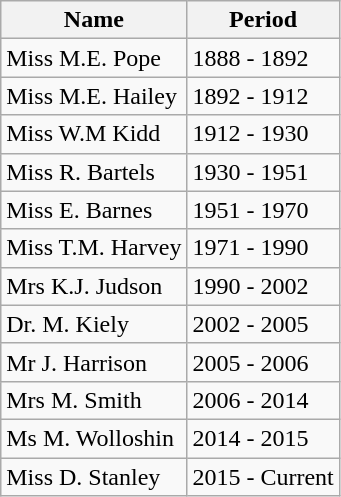<table class="wikitable">
<tr>
<th>Name</th>
<th>Period</th>
</tr>
<tr>
<td>Miss M.E. Pope</td>
<td>1888 - 1892</td>
</tr>
<tr>
<td>Miss M.E. Hailey</td>
<td>1892 - 1912</td>
</tr>
<tr>
<td>Miss W.M Kidd</td>
<td>1912 - 1930</td>
</tr>
<tr>
<td>Miss R. Bartels</td>
<td>1930 - 1951</td>
</tr>
<tr>
<td>Miss E. Barnes</td>
<td>1951 - 1970</td>
</tr>
<tr>
<td>Miss T.M. Harvey</td>
<td>1971 - 1990</td>
</tr>
<tr>
<td>Mrs K.J. Judson</td>
<td>1990 - 2002</td>
</tr>
<tr>
<td>Dr. M. Kiely</td>
<td>2002 - 2005</td>
</tr>
<tr>
<td>Mr J. Harrison</td>
<td>2005 - 2006</td>
</tr>
<tr>
<td>Mrs M. Smith</td>
<td>2006 - 2014</td>
</tr>
<tr>
<td>Ms M. Wolloshin</td>
<td>2014 - 2015</td>
</tr>
<tr>
<td>Miss D. Stanley</td>
<td>2015 - Current</td>
</tr>
</table>
